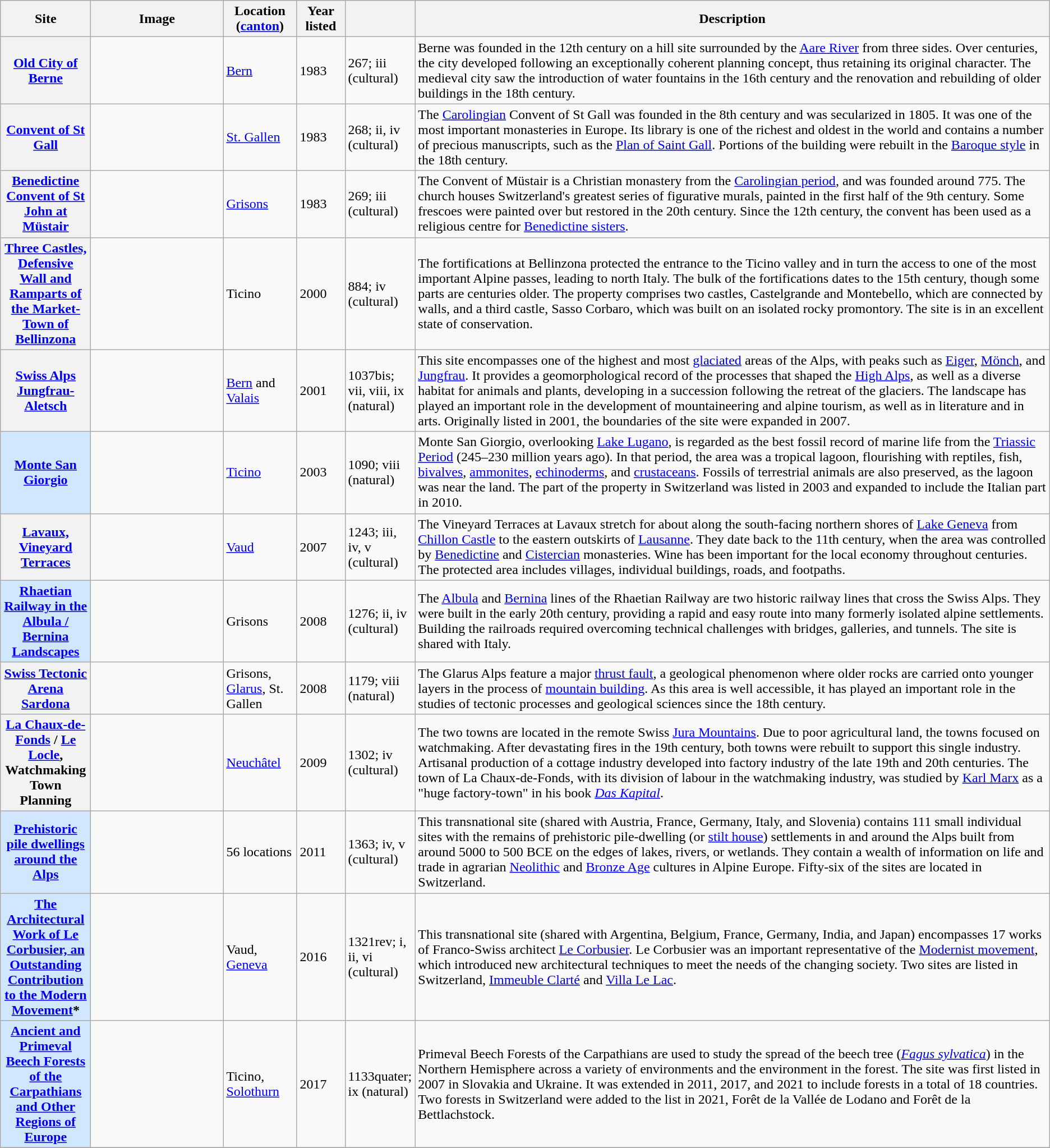<table class="wikitable sortable plainrowheaders">
<tr>
<th style="width:100px;" scope="col">Site</th>
<th class="unsortable" style="width:150px;" scope="col">Image</th>
<th style="width:80px;" scope="col">Location (<a href='#'>canton</a>)</th>
<th style="width:50px;" scope="col">Year listed</th>
<th style="width:60px;" scope="col"></th>
<th scope="col" class="unsortable">Description</th>
</tr>
<tr>
<th scope="row"><a href='#'>Old City of Berne</a></th>
<td></td>
<td><a href='#'>Bern</a></td>
<td>1983</td>
<td>267; iii (cultural)</td>
<td>Berne was founded in the 12th century on a hill site surrounded by the <a href='#'>Aare River</a> from three sides. Over centuries, the city developed following an exceptionally coherent planning concept, thus retaining its original character. The medieval city saw the introduction of water fountains in the 16th century and the renovation and rebuilding of older buildings in the 18th century.</td>
</tr>
<tr>
<th scope="row"><a href='#'>Convent of St Gall</a></th>
<td></td>
<td><a href='#'>St. Gallen</a></td>
<td>1983</td>
<td>268; ii, iv (cultural)</td>
<td>The <a href='#'>Carolingian</a> Convent of St Gall was founded in the 8th century and was secularized in 1805. It was one of the most important monasteries in Europe. Its library is one of the richest and oldest in the world and contains a number of precious manuscripts, such as the <a href='#'>Plan of Saint Gall</a>. Portions of the building were rebuilt in the <a href='#'>Baroque style</a> in the 18th century.</td>
</tr>
<tr>
<th scope="row"><a href='#'>Benedictine Convent of St John at Müstair</a></th>
<td></td>
<td><a href='#'>Grisons</a></td>
<td>1983</td>
<td>269; iii (cultural)</td>
<td>The Convent of Müstair is a Christian monastery from the <a href='#'>Carolingian period</a>, and was founded around 775. The church houses Switzerland's greatest series of figurative murals, painted in the first half of the 9th century. Some frescoes were painted over but restored in the 20th century. Since the 12th century, the convent has been used as a religious centre for <a href='#'>Benedictine sisters</a>.</td>
</tr>
<tr>
<th scope="row"><a href='#'>Three Castles, Defensive Wall and Ramparts of the Market-Town of Bellinzona</a></th>
<td></td>
<td>Ticino</td>
<td>2000</td>
<td>884; iv (cultural)</td>
<td>The fortifications at Bellinzona protected the entrance to the Ticino valley and in turn the access to one of the most important Alpine passes, leading to north Italy. The bulk of the fortifications dates to the 15th century, though some parts are centuries older. The property comprises two castles, Castelgrande and Montebello, which are connected by walls, and a third castle, Sasso Corbaro, which was built on an isolated rocky promontory. The site is in an excellent state of conservation.</td>
</tr>
<tr>
<th scope="row"><a href='#'>Swiss Alps Jungfrau-Aletsch</a></th>
<td></td>
<td><a href='#'>Bern</a> and <a href='#'>Valais</a></td>
<td>2001</td>
<td>1037bis; vii, viii, ix (natural)</td>
<td>This site encompasses one of the highest and most <a href='#'>glaciated</a> areas of the Alps, with peaks such as <a href='#'>Eiger</a>, <a href='#'>Mönch</a>, and <a href='#'>Jungfrau</a>. It provides a geomorphological record of the processes that shaped the <a href='#'>High Alps</a>, as well as a diverse habitat for animals and plants, developing in a succession following the retreat of the glaciers. The landscape has played an important role in the development of mountaineering and alpine tourism, as well as in literature and in arts. Originally listed in 2001, the boundaries of the site were expanded in 2007.</td>
</tr>
<tr>
<th scope="row" style="background:#D0E7FF;"><a href='#'>Monte San Giorgio</a></th>
<td></td>
<td><a href='#'>Ticino</a></td>
<td>2003</td>
<td>1090; viii (natural)</td>
<td>Monte San Giorgio, overlooking <a href='#'>Lake Lugano</a>, is regarded as the best fossil record of marine life from the <a href='#'>Triassic Period</a> (245–230 million years ago). In that period, the area was a tropical lagoon, flourishing with reptiles, fish, <a href='#'>bivalves</a>, <a href='#'>ammonites</a>, <a href='#'>echinoderms</a>, and <a href='#'>crustaceans</a>. Fossils of terrestrial animals are also preserved, as the lagoon was near the land. The part of the property in Switzerland was listed in 2003 and expanded to include the Italian part in 2010.</td>
</tr>
<tr>
<th scope="row"><a href='#'>Lavaux, Vineyard Terraces</a></th>
<td></td>
<td><a href='#'>Vaud</a></td>
<td>2007</td>
<td>1243; iii, iv, v (cultural)</td>
<td>The Vineyard Terraces at Lavaux stretch for about  along the south-facing northern shores of <a href='#'>Lake Geneva</a> from <a href='#'>Chillon Castle</a> to the eastern outskirts of <a href='#'>Lausanne</a>. They date back to the 11th century, when the area was controlled by <a href='#'>Benedictine</a> and <a href='#'>Cistercian</a> monasteries. Wine has been important for the local economy throughout centuries. The protected area includes villages, individual buildings, roads, and footpaths.</td>
</tr>
<tr>
<th scope="row" style="background:#D0E7FF;"><a href='#'>Rhaetian Railway in the Albula / Bernina Landscapes</a></th>
<td></td>
<td>Grisons</td>
<td>2008</td>
<td>1276; ii, iv (cultural)</td>
<td>The <a href='#'>Albula</a> and <a href='#'>Bernina</a> lines of the Rhaetian Railway are two historic railway lines that cross the Swiss Alps. They were built in the early 20th century, providing a rapid and easy route into many formerly isolated alpine settlements. Building the railroads required overcoming technical challenges with bridges, galleries, and tunnels. The site is shared with Italy.</td>
</tr>
<tr>
<th scope="row"><a href='#'>Swiss Tectonic Arena Sardona</a></th>
<td></td>
<td>Grisons, <a href='#'>Glarus</a>, St. Gallen</td>
<td>2008</td>
<td>1179; viii (natural)</td>
<td>The Glarus Alps feature a major <a href='#'>thrust fault</a>, a geological phenomenon where older rocks are carried onto younger layers in the process of <a href='#'>mountain building</a>. As this area is well accessible, it has played an important role in the studies of tectonic processes and geological sciences since the 18th century.</td>
</tr>
<tr>
<th scope="row"><a href='#'>La Chaux-de-Fonds</a> / <a href='#'>Le Locle</a>, Watchmaking Town Planning</th>
<td></td>
<td><a href='#'>Neuchâtel</a></td>
<td>2009</td>
<td>1302; iv (cultural)</td>
<td>The two towns are located in the remote Swiss <a href='#'>Jura Mountains</a>. Due to poor agricultural land, the towns focused on watchmaking. After devastating fires in the 19th century, both towns were rebuilt to support this single industry. Artisanal production of a cottage industry developed into factory industry of the late 19th and 20th centuries. The town of La Chaux-de-Fonds, with its division of labour in the watchmaking industry, was studied by <a href='#'>Karl Marx</a> as a "huge factory-town" in his book <em><a href='#'>Das Kapital</a></em>.</td>
</tr>
<tr>
<th scope="row" style="background:#D0E7FF;"><a href='#'>Prehistoric pile dwellings around the Alps</a></th>
<td></td>
<td>56 locations</td>
<td>2011</td>
<td>1363; iv, v (cultural)</td>
<td>This transnational site (shared with Austria, France, Germany, Italy, and Slovenia) contains 111 small individual sites with the remains of prehistoric pile-dwelling (or <a href='#'>stilt house</a>) settlements in and around the Alps built from around 5000 to 500 BCE on the edges of lakes, rivers, or wetlands. They contain a wealth of information on life and trade in agrarian <a href='#'>Neolithic</a> and <a href='#'>Bronze Age</a> cultures in Alpine Europe. Fifty-six of the sites are located in Switzerland.</td>
</tr>
<tr>
<th scope="row" style="background:#D0E7FF;"><a href='#'>The Architectural Work of Le Corbusier, an Outstanding Contribution to the Modern Movement</a>*</th>
<td align="center"></td>
<td>Vaud, <a href='#'>Geneva</a></td>
<td>2016</td>
<td>1321rev; i, ii, vi (cultural)</td>
<td>This transnational site (shared with Argentina, Belgium, France, Germany, India, and Japan) encompasses 17 works of Franco-Swiss architect <a href='#'>Le Corbusier</a>. Le Corbusier was an important representative of the <a href='#'>Modernist movement</a>, which introduced new architectural techniques to meet the needs of the changing society. Two sites are listed in Switzerland, <a href='#'>Immeuble Clarté</a> and <a href='#'>Villa Le Lac</a>.</td>
</tr>
<tr>
<th scope="row" style="background:#D0E7FF;"><a href='#'>Ancient and Primeval Beech Forests of the Carpathians and Other Regions of Europe</a></th>
<td></td>
<td>Ticino, <a href='#'>Solothurn</a></td>
<td>2017</td>
<td>1133quater; ix (natural)</td>
<td>Primeval Beech Forests of the Carpathians are used to study the spread of the beech tree (<em><a href='#'>Fagus sylvatica</a></em>) in the Northern Hemisphere across a variety of environments and the environment in the forest. The site was first listed in 2007 in Slovakia and Ukraine. It was extended in 2011, 2017, and 2021 to include forests in a total of 18 countries. Two forests in Switzerland were added to the list in 2021, Forêt de la Vallée de Lodano and Forêt de la Bettlachstock.</td>
</tr>
<tr>
</tr>
</table>
